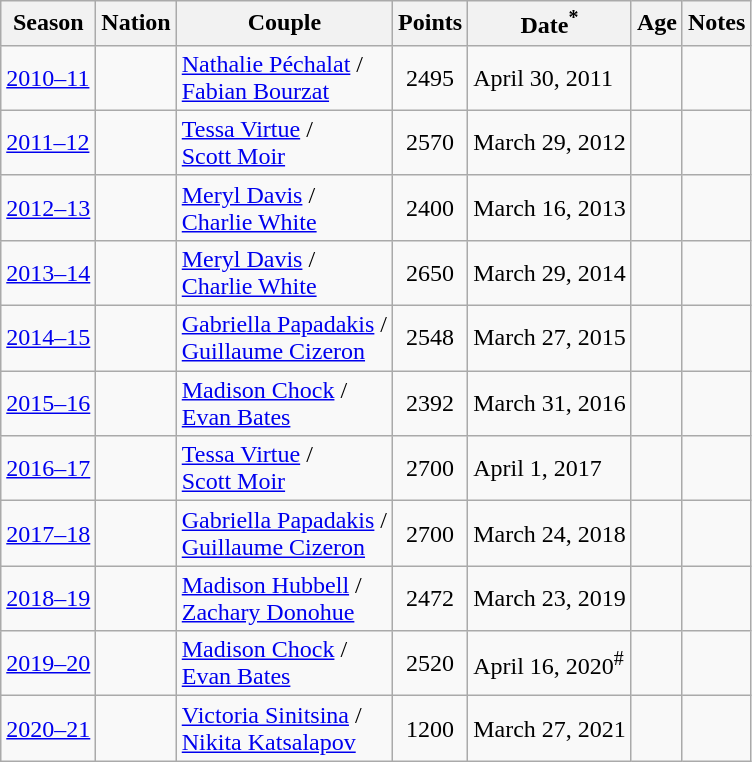<table class="wikitable sortable">
<tr>
<th>Season</th>
<th>Nation</th>
<th>Couple</th>
<th>Points</th>
<th>Date<sup>*</sup></th>
<th>Age</th>
<th>Notes</th>
</tr>
<tr>
<td><a href='#'>2010–11</a></td>
<td></td>
<td><a href='#'>Nathalie Péchalat</a> /<br><a href='#'>Fabian Bourzat</a></td>
<td style="text-align: center;">2495</td>
<td>April 30, 2011</td>
<td><br></td>
<td></td>
</tr>
<tr>
<td><a href='#'>2011–12</a></td>
<td></td>
<td><a href='#'>Tessa Virtue</a> /<br><a href='#'>Scott Moir</a></td>
<td style="text-align: center;">2570</td>
<td>March 29, 2012</td>
<td><br></td>
<td></td>
</tr>
<tr>
<td><a href='#'>2012–13</a></td>
<td></td>
<td><a href='#'>Meryl Davis</a> /<br><a href='#'>Charlie White</a></td>
<td style="text-align: center;">2400</td>
<td>March 16, 2013</td>
<td><br></td>
<td></td>
</tr>
<tr>
<td><a href='#'>2013–14</a></td>
<td></td>
<td><a href='#'>Meryl Davis</a> /<br><a href='#'>Charlie White</a></td>
<td style="text-align: center;">2650</td>
<td>March 29, 2014</td>
<td><br></td>
<td></td>
</tr>
<tr>
<td><a href='#'>2014–15</a></td>
<td></td>
<td><a href='#'>Gabriella Papadakis</a> /<br><a href='#'>Guillaume Cizeron</a></td>
<td style="text-align: center;">2548</td>
<td>March 27, 2015</td>
<td><br></td>
<td></td>
</tr>
<tr>
<td><a href='#'>2015–16</a></td>
<td></td>
<td><a href='#'>Madison Chock</a> /<br><a href='#'>Evan Bates</a></td>
<td style="text-align: center;">2392</td>
<td>March 31, 2016</td>
<td><br></td>
<td></td>
</tr>
<tr>
<td><a href='#'>2016–17</a></td>
<td></td>
<td><a href='#'>Tessa Virtue</a> /<br><a href='#'>Scott Moir</a></td>
<td style="text-align: center;">2700</td>
<td>April 1, 2017</td>
<td><br></td>
<td></td>
</tr>
<tr>
<td><a href='#'>2017–18</a></td>
<td></td>
<td><a href='#'>Gabriella Papadakis</a> /<br><a href='#'>Guillaume Cizeron</a></td>
<td style="text-align: center;">2700</td>
<td>March 24, 2018</td>
<td><br></td>
<td></td>
</tr>
<tr>
<td><a href='#'>2018–19</a></td>
<td></td>
<td><a href='#'>Madison Hubbell</a> /<br><a href='#'>Zachary Donohue</a></td>
<td style="text-align: center;">2472</td>
<td>March 23, 2019</td>
<td><br></td>
<td></td>
</tr>
<tr>
<td><a href='#'>2019–20</a></td>
<td></td>
<td><a href='#'>Madison Chock</a> /<br><a href='#'>Evan Bates</a></td>
<td style="text-align: center;">2520</td>
<td>April 16, 2020<sup>#</sup></td>
<td><br></td>
<td></td>
</tr>
<tr>
<td><a href='#'>2020–21</a></td>
<td></td>
<td><a href='#'>Victoria Sinitsina</a> /<br><a href='#'>Nikita Katsalapov</a></td>
<td style="text-align: center;">1200</td>
<td>March 27, 2021</td>
<td><br></td>
<td></td>
</tr>
</table>
